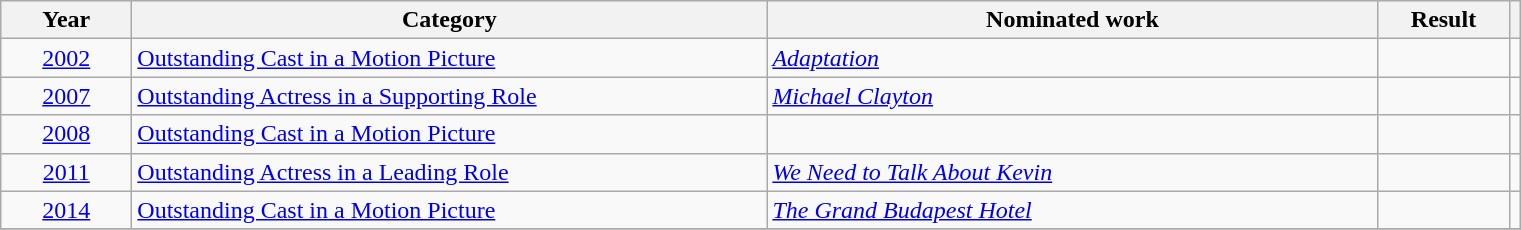<table class=wikitable>
<tr>
<th scope="col" style="width:5em;">Year</th>
<th scope="col" style="width:26em;">Category</th>
<th scope="col" style="width:25em;">Nominated work</th>
<th scope="col" style="width:5em;">Result</th>
<th></th>
</tr>
<tr>
<td style="text-align:center;"><a href='#'>2002</a></td>
<td><a href='#'>Outstanding Cast in a Motion Picture</a></td>
<td><em><a href='#'>Adaptation</a></em></td>
<td></td>
<td style="text-align:center;"></td>
</tr>
<tr>
<td style="text-align:center;"><a href='#'>2007</a></td>
<td><a href='#'>Outstanding Actress in a Supporting Role</a></td>
<td><em><a href='#'>Michael Clayton</a></em></td>
<td></td>
<td style="text-align:center;"></td>
</tr>
<tr>
<td style="text-align:center;"><a href='#'>2008</a></td>
<td><a href='#'>Outstanding Cast in a Motion Picture</a></td>
<td><em></em></td>
<td></td>
<td style="text-align:center;"></td>
</tr>
<tr>
<td style="text-align:center;"><a href='#'>2011</a></td>
<td><a href='#'>Outstanding Actress in a Leading Role</a></td>
<td><em><a href='#'>We Need to Talk About Kevin</a></em></td>
<td></td>
<td style="text-align:center;"></td>
</tr>
<tr>
<td style="text-align:center;"><a href='#'>2014</a></td>
<td><a href='#'>Outstanding Cast in a Motion Picture</a></td>
<td><em><a href='#'>The Grand Budapest Hotel</a></em></td>
<td></td>
<td style="text-align:center;"></td>
</tr>
<tr>
</tr>
</table>
